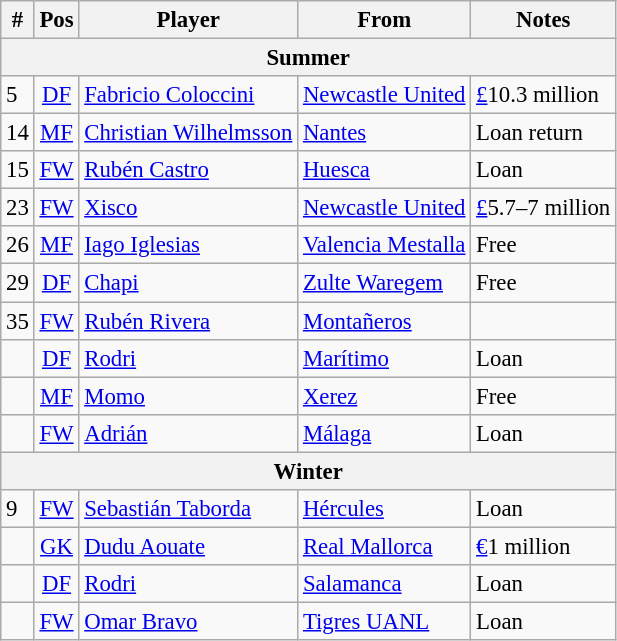<table class="wikitable" style="font-size:95%; text-align:left;">
<tr>
<th>#</th>
<th>Pos</th>
<th>Player</th>
<th>From</th>
<th>Notes</th>
</tr>
<tr>
<th colspan="5">Summer</th>
</tr>
<tr>
<td>5</td>
<td align="center"><a href='#'>DF</a></td>
<td> <a href='#'>Fabricio Coloccini</a></td>
<td> <a href='#'>Newcastle United</a></td>
<td><a href='#'>£</a>10.3 million</td>
</tr>
<tr>
<td>14</td>
<td align="center"><a href='#'>MF</a></td>
<td> <a href='#'>Christian Wilhelmsson</a></td>
<td> <a href='#'>Nantes</a></td>
<td>Loan return</td>
</tr>
<tr>
<td>15</td>
<td align="center"><a href='#'>FW</a></td>
<td> <a href='#'>Rubén Castro</a></td>
<td> <a href='#'>Huesca</a></td>
<td>Loan</td>
</tr>
<tr>
<td>23</td>
<td align="center"><a href='#'>FW</a></td>
<td> <a href='#'>Xisco</a></td>
<td> <a href='#'>Newcastle United</a></td>
<td><a href='#'>£</a>5.7–7 million</td>
</tr>
<tr>
<td>26</td>
<td align="center"><a href='#'>MF</a></td>
<td> <a href='#'>Iago Iglesias</a></td>
<td> <a href='#'>Valencia Mestalla</a></td>
<td>Free</td>
</tr>
<tr>
<td>29</td>
<td align="center"><a href='#'>DF</a></td>
<td> <a href='#'>Chapi</a></td>
<td> <a href='#'>Zulte Waregem</a></td>
<td>Free</td>
</tr>
<tr>
<td>35</td>
<td align="center"><a href='#'>FW</a></td>
<td> <a href='#'>Rubén Rivera</a></td>
<td> <a href='#'>Montañeros</a></td>
<td></td>
</tr>
<tr>
<td></td>
<td align="center"><a href='#'>DF</a></td>
<td> <a href='#'>Rodri</a></td>
<td> <a href='#'>Marítimo</a></td>
<td>Loan</td>
</tr>
<tr>
<td></td>
<td align="center"><a href='#'>MF</a></td>
<td> <a href='#'>Momo</a></td>
<td> <a href='#'>Xerez</a></td>
<td>Free</td>
</tr>
<tr>
<td></td>
<td align="center"><a href='#'>FW</a></td>
<td> <a href='#'>Adrián</a></td>
<td> <a href='#'>Málaga</a></td>
<td>Loan</td>
</tr>
<tr>
<th colspan="5">Winter</th>
</tr>
<tr>
<td>9</td>
<td align="center"><a href='#'>FW</a></td>
<td> <a href='#'>Sebastián Taborda</a></td>
<td> <a href='#'>Hércules</a></td>
<td>Loan</td>
</tr>
<tr>
<td></td>
<td align="center"><a href='#'>GK</a></td>
<td> <a href='#'>Dudu Aouate</a></td>
<td> <a href='#'>Real Mallorca</a></td>
<td><a href='#'>€</a>1 million</td>
</tr>
<tr>
<td></td>
<td align="center"><a href='#'>DF</a></td>
<td> <a href='#'>Rodri</a></td>
<td> <a href='#'>Salamanca</a></td>
<td>Loan</td>
</tr>
<tr>
<td></td>
<td align="center"><a href='#'>FW</a></td>
<td> <a href='#'>Omar Bravo</a></td>
<td> <a href='#'>Tigres UANL</a></td>
<td>Loan</td>
</tr>
</table>
